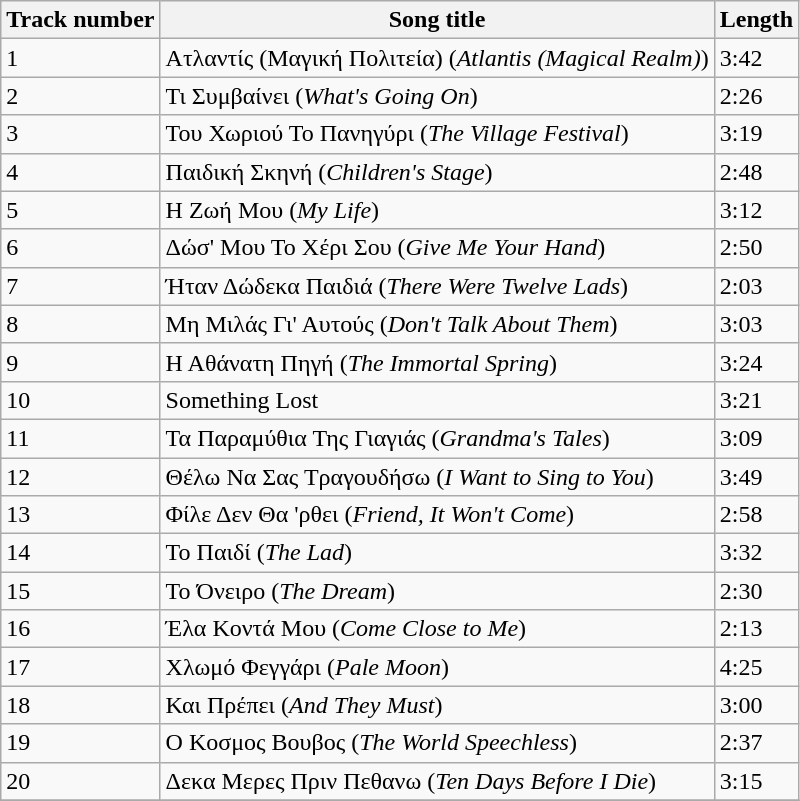<table class="wikitable">
<tr>
<th scope=col>Track number</th>
<th scope=col>Song title</th>
<th scope=col>Length</th>
</tr>
<tr>
<td>1</td>
<td>Ατλαντίς (Μαγική Πολιτεία) (<em>Atlantis (Magical Realm)</em>)</td>
<td>3:42</td>
</tr>
<tr>
<td>2</td>
<td>Τι Συμβαίνει (<em>What's Going On</em>)</td>
<td>2:26</td>
</tr>
<tr>
<td>3</td>
<td>Του Χωριού Το Πανηγύρι (<em>The Village Festival</em>)</td>
<td>3:19</td>
</tr>
<tr>
<td>4</td>
<td>Παιδική Σκηνή (<em>Children's Stage</em>)</td>
<td>2:48</td>
</tr>
<tr>
<td>5</td>
<td>Η Ζωή Μου (<em>My Life</em>)</td>
<td>3:12</td>
</tr>
<tr>
<td>6</td>
<td>Δώσ' Μου Το Χέρι Σου (<em>Give Me Your Hand</em>)</td>
<td>2:50</td>
</tr>
<tr>
<td>7</td>
<td>Ήταν Δώδεκα Παιδιά (<em>There Were Twelve Lads</em>)</td>
<td>2:03</td>
</tr>
<tr>
<td>8</td>
<td>Μη Μιλάς Γι' Αυτούς (<em>Don't Talk About Them</em>)</td>
<td>3:03</td>
</tr>
<tr>
<td>9</td>
<td>Η Αθάνατη Πηγή (<em>The Immortal Spring</em>)</td>
<td>3:24</td>
</tr>
<tr>
<td>10</td>
<td>Something Lost</td>
<td>3:21</td>
</tr>
<tr>
<td>11</td>
<td>Τα Παραμύθια Της Γιαγιάς (<em>Grandma's Tales</em>)</td>
<td>3:09</td>
</tr>
<tr>
<td>12</td>
<td>Θέλω Να Σας Τραγουδήσω (<em>I Want to Sing to You</em>)</td>
<td>3:49</td>
</tr>
<tr>
<td>13</td>
<td>Φίλε Δεν Θα 'ρθει (<em>Friend, It Won't Come</em>)</td>
<td>2:58</td>
</tr>
<tr>
<td>14</td>
<td>Το Παιδί (<em>The Lad</em>)</td>
<td>3:32</td>
</tr>
<tr>
<td>15</td>
<td>Το Όνειρο (<em>The Dream</em>)</td>
<td>2:30</td>
</tr>
<tr>
<td>16</td>
<td>Έλα Κοντά Μου (<em>Come Close to Me</em>)</td>
<td>2:13</td>
</tr>
<tr>
<td>17</td>
<td>Χλωμό Φεγγάρι (<em>Pale Moon</em>)</td>
<td>4:25</td>
</tr>
<tr>
<td>18</td>
<td>Και Πρέπει (<em>And They Must</em>)</td>
<td>3:00</td>
</tr>
<tr>
<td>19</td>
<td>Ο Κοσμος Βουβος (<em>The World Speechless</em>)</td>
<td>2:37</td>
</tr>
<tr>
<td>20</td>
<td>Δεκα Μερες Πριν Πεθανω (<em>Ten Days Before I Die</em>)</td>
<td>3:15</td>
</tr>
<tr>
</tr>
</table>
